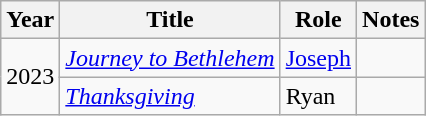<table class="wikitable sortable">
<tr>
<th>Year</th>
<th>Title</th>
<th>Role</th>
<th>Notes</th>
</tr>
<tr>
<td rowspan="2">2023</td>
<td><em><a href='#'>Journey to Bethlehem</a></em></td>
<td><a href='#'>Joseph</a></td>
<td></td>
</tr>
<tr>
<td><em><a href='#'>Thanksgiving</a></em></td>
<td>Ryan</td>
<td></td>
</tr>
</table>
